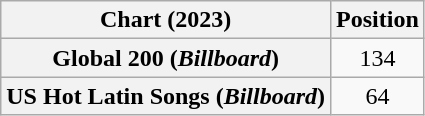<table class="wikitable sortable plainrowheaders" style="text-align:center">
<tr>
<th scope="col">Chart (2023)</th>
<th scope="col">Position</th>
</tr>
<tr>
<th scope="row">Global 200 (<em>Billboard</em>)</th>
<td>134</td>
</tr>
<tr>
<th scope="row">US Hot Latin Songs (<em>Billboard</em>)</th>
<td>64</td>
</tr>
</table>
